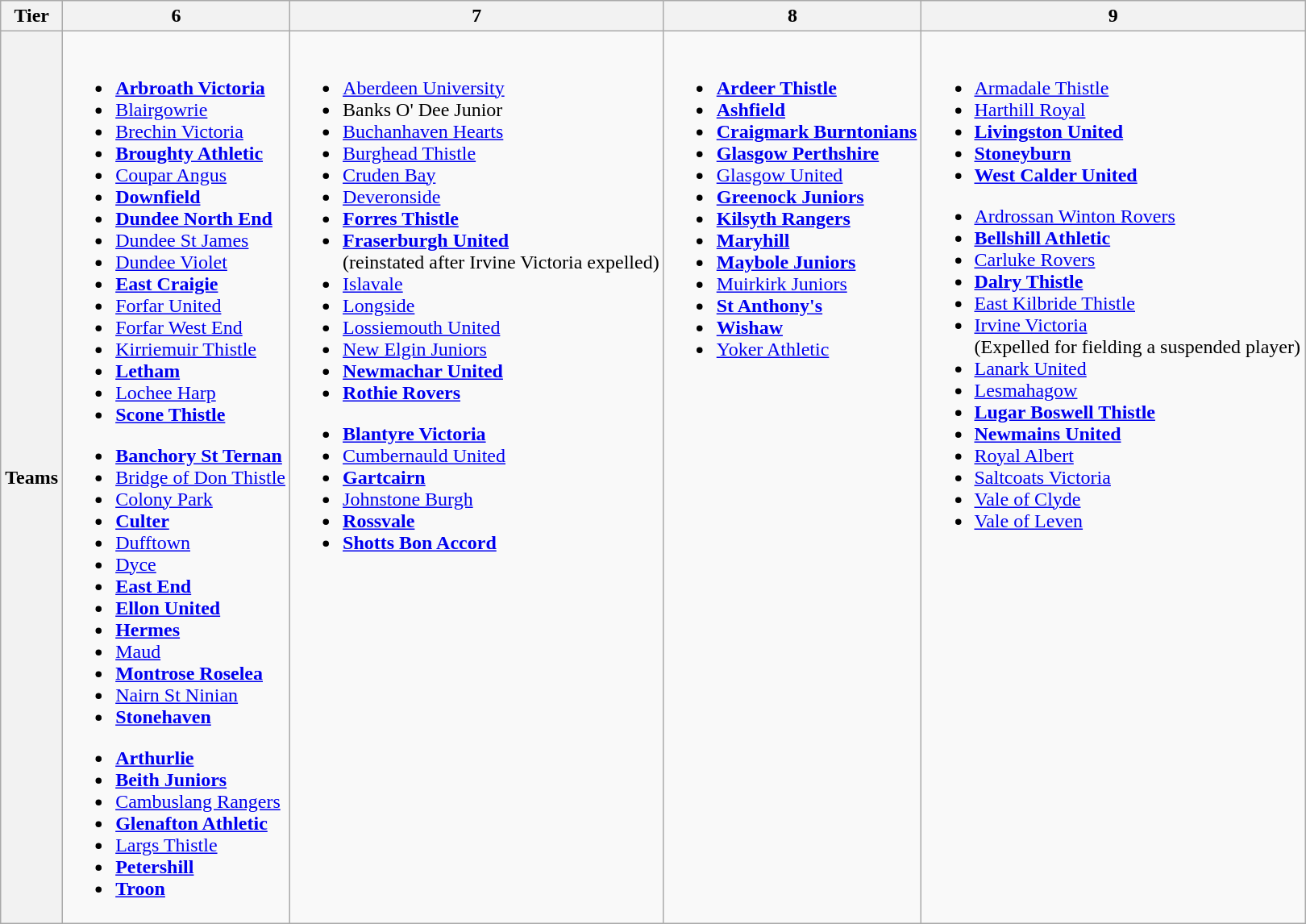<table class="wikitable" style="text-align:left">
<tr>
<th>Tier</th>
<th>6</th>
<th>7</th>
<th>8</th>
<th>9</th>
</tr>
<tr>
<th>Teams</th>
<td valign="top"><br><ul><li><a href='#'><strong>Arbroath Victoria</strong></a></li><li><a href='#'>Blairgowrie</a></li><li><a href='#'>Brechin Victoria</a></li><li><a href='#'><strong>Broughty Athletic</strong></a></li><li><a href='#'>Coupar Angus</a></li><li><a href='#'><strong>Downfield</strong></a></li><li><a href='#'><strong>Dundee North End</strong></a></li><li><a href='#'>Dundee St James</a></li><li><a href='#'>Dundee Violet</a></li><li><a href='#'><strong>East Craigie</strong></a></li><li><a href='#'>Forfar United</a></li><li><a href='#'>Forfar West End</a></li><li><a href='#'>Kirriemuir Thistle</a></li><li><a href='#'><strong>Letham</strong></a></li><li><a href='#'>Lochee Harp</a></li><li><a href='#'><strong>Scone Thistle</strong></a></li></ul><ul><li><a href='#'><strong>Banchory St Ternan</strong></a></li><li><a href='#'>Bridge of Don Thistle</a></li><li><a href='#'>Colony Park</a></li><li><a href='#'><strong>Culter</strong></a></li><li><a href='#'>Dufftown</a></li><li><a href='#'>Dyce</a></li><li><a href='#'><strong>East End</strong></a></li><li><a href='#'><strong>Ellon United</strong></a></li><li><a href='#'><strong>Hermes</strong></a></li><li><a href='#'>Maud</a></li><li><a href='#'><strong>Montrose Roselea</strong></a></li><li><a href='#'>Nairn St Ninian</a></li><li><a href='#'><strong>Stonehaven</strong></a></li></ul><ul><li><a href='#'><strong>Arthurlie</strong></a></li><li><a href='#'><strong>Beith Juniors</strong></a></li><li><a href='#'>Cambuslang Rangers</a></li><li><a href='#'><strong>Glenafton Athletic</strong></a></li><li><a href='#'>Largs Thistle</a></li><li><a href='#'><strong>Petershill</strong></a></li><li><a href='#'><strong>Troon</strong></a></li></ul></td>
<td valign="top"><br><ul><li><a href='#'>Aberdeen University</a></li><li>Banks O' Dee Junior</li><li><a href='#'>Buchanhaven Hearts</a></li><li><a href='#'>Burghead Thistle</a></li><li><a href='#'>Cruden Bay</a></li><li><a href='#'>Deveronside</a></li><li><a href='#'><strong>Forres Thistle</strong></a></li><li><a href='#'><strong>Fraserburgh United</strong></a><br>(reinstated after Irvine Victoria expelled)</li><li><a href='#'>Islavale</a></li><li><a href='#'>Longside</a></li><li><a href='#'>Lossiemouth United</a></li><li><a href='#'>New Elgin Juniors</a></li><li><a href='#'><strong>Newmachar United</strong></a></li><li><a href='#'><strong>Rothie Rovers</strong></a></li></ul><ul><li><a href='#'><strong>Blantyre Victoria</strong></a></li><li><a href='#'>Cumbernauld United</a></li><li><a href='#'><strong>Gartcairn</strong></a></li><li><a href='#'>Johnstone Burgh</a></li><li><a href='#'><strong>Rossvale</strong></a></li><li><a href='#'><strong>Shotts Bon Accord</strong></a></li></ul></td>
<td valign="top"><br><ul><li><a href='#'><strong>Ardeer Thistle</strong></a></li><li><a href='#'><strong>Ashfield</strong></a></li><li><a href='#'><strong>Craigmark Burntonians</strong></a></li><li><a href='#'><strong>Glasgow Perthshire</strong></a></li><li><a href='#'>Glasgow United</a></li><li><a href='#'><strong>Greenock Juniors</strong></a></li><li><a href='#'><strong>Kilsyth Rangers</strong></a></li><li><a href='#'><strong>Maryhill</strong></a></li><li><a href='#'><strong>Maybole Juniors</strong></a></li><li><a href='#'>Muirkirk Juniors</a></li><li><a href='#'><strong>St Anthony's</strong></a></li><li><a href='#'><strong>Wishaw</strong></a></li><li><a href='#'>Yoker Athletic</a></li></ul></td>
<td valign="top"><br><ul><li><a href='#'>Armadale Thistle</a></li><li><a href='#'>Harthill Royal</a></li><li><a href='#'><strong>Livingston United</strong></a></li><li><a href='#'><strong>Stoneyburn</strong></a></li><li><a href='#'><strong>West Calder United</strong></a></li></ul><ul><li><a href='#'>Ardrossan Winton Rovers</a></li><li><a href='#'><strong>Bellshill Athletic</strong></a></li><li><a href='#'>Carluke Rovers</a></li><li><a href='#'><strong>Dalry Thistle</strong></a></li><li><a href='#'>East Kilbride Thistle</a></li><li><a href='#'>Irvine Victoria</a><br>(Expelled for fielding a suspended player)</li><li><a href='#'>Lanark United</a></li><li><a href='#'>Lesmahagow</a></li><li><a href='#'><strong>Lugar Boswell Thistle</strong></a></li><li><a href='#'><strong>Newmains United</strong></a></li><li><a href='#'>Royal Albert</a></li><li><a href='#'>Saltcoats Victoria</a></li><li><a href='#'>Vale of Clyde</a></li><li><a href='#'>Vale of Leven</a></li></ul></td>
</tr>
</table>
